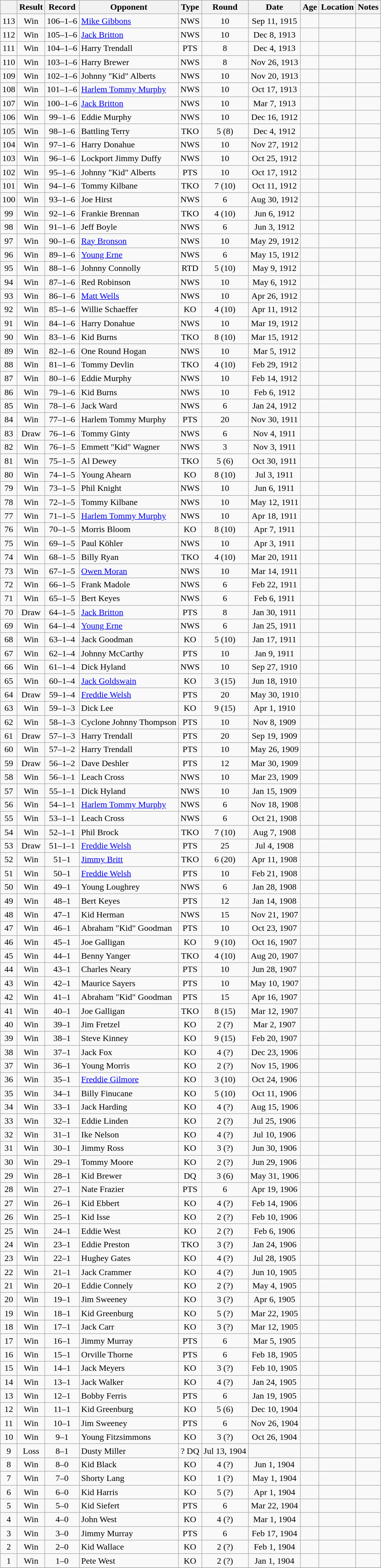<table class="wikitable mw-collapsible" style="text-align:center;">
<tr>
<th></th>
<th>Result</th>
<th>Record</th>
<th>Opponent</th>
<th>Type</th>
<th>Round</th>
<th>Date</th>
<th>Age</th>
<th>Location</th>
<th>Notes</th>
</tr>
<tr>
<td>113</td>
<td>Win</td>
<td>106–1–6</td>
<td align=left><a href='#'>Mike Gibbons</a></td>
<td>NWS</td>
<td>10</td>
<td>Sep 11, 1915</td>
<td style="text-align:left;"></td>
<td style="text-align:left;"></td>
<td></td>
</tr>
<tr>
<td>112</td>
<td>Win</td>
<td>105–1–6</td>
<td align=left><a href='#'>Jack Britton</a></td>
<td>NWS</td>
<td>10</td>
<td>Dec 8, 1913</td>
<td style="text-align:left;"></td>
<td style="text-align:left;"></td>
<td></td>
</tr>
<tr>
<td>111</td>
<td>Win</td>
<td>104–1–6</td>
<td align=left>Harry Trendall</td>
<td>PTS</td>
<td>8</td>
<td>Dec 4, 1913</td>
<td style="text-align:left;"></td>
<td style="text-align:left;"></td>
<td></td>
</tr>
<tr>
<td>110</td>
<td>Win</td>
<td>103–1–6</td>
<td align=left>Harry Brewer</td>
<td>NWS</td>
<td>8</td>
<td>Nov 26, 1913</td>
<td style="text-align:left;"></td>
<td style="text-align:left;"></td>
<td></td>
</tr>
<tr>
<td>109</td>
<td>Win</td>
<td>102–1–6</td>
<td align=left>Johnny "Kid" Alberts</td>
<td>NWS</td>
<td>10</td>
<td>Nov 20, 1913</td>
<td style="text-align:left;"></td>
<td style="text-align:left;"></td>
<td></td>
</tr>
<tr>
<td>108</td>
<td>Win</td>
<td>101–1–6</td>
<td align=left><a href='#'>Harlem Tommy Murphy</a></td>
<td>NWS</td>
<td>10</td>
<td>Oct 17, 1913</td>
<td style="text-align:left;"></td>
<td style="text-align:left;"></td>
<td></td>
</tr>
<tr>
<td>107</td>
<td>Win</td>
<td>100–1–6</td>
<td align=left><a href='#'>Jack Britton</a></td>
<td>NWS</td>
<td>10</td>
<td>Mar 7, 1913</td>
<td style="text-align:left;"></td>
<td style="text-align:left;"></td>
<td></td>
</tr>
<tr>
<td>106</td>
<td>Win</td>
<td>99–1–6</td>
<td align=left>Eddie Murphy</td>
<td>NWS</td>
<td>10</td>
<td>Dec 16, 1912</td>
<td style="text-align:left;"></td>
<td style="text-align:left;"></td>
<td></td>
</tr>
<tr>
<td>105</td>
<td>Win</td>
<td>98–1–6</td>
<td align=left>Battling Terry</td>
<td>TKO</td>
<td>5 (8)</td>
<td>Dec 4, 1912</td>
<td style="text-align:left;"></td>
<td style="text-align:left;"></td>
<td></td>
</tr>
<tr>
<td>104</td>
<td>Win</td>
<td>97–1–6</td>
<td align=left>Harry Donahue</td>
<td>NWS</td>
<td>10</td>
<td>Nov 27, 1912</td>
<td style="text-align:left;"></td>
<td style="text-align:left;"></td>
<td></td>
</tr>
<tr>
<td>103</td>
<td>Win</td>
<td>96–1–6</td>
<td align=left>Lockport Jimmy Duffy</td>
<td>NWS</td>
<td>10</td>
<td>Oct 25, 1912</td>
<td style="text-align:left;"></td>
<td style="text-align:left;"></td>
<td></td>
</tr>
<tr>
<td>102</td>
<td>Win</td>
<td>95–1–6</td>
<td align=left>Johnny "Kid" Alberts</td>
<td>PTS</td>
<td>10</td>
<td>Oct 17, 1912</td>
<td style="text-align:left;"></td>
<td style="text-align:left;"></td>
<td></td>
</tr>
<tr>
<td>101</td>
<td>Win</td>
<td>94–1–6</td>
<td align=left>Tommy Kilbane</td>
<td>TKO</td>
<td>7 (10)</td>
<td>Oct 11, 1912</td>
<td style="text-align:left;"></td>
<td style="text-align:left;"></td>
<td></td>
</tr>
<tr>
<td>100</td>
<td>Win</td>
<td>93–1–6</td>
<td align=left>Joe Hirst</td>
<td>NWS</td>
<td>6</td>
<td>Aug 30, 1912</td>
<td style="text-align:left;"></td>
<td style="text-align:left;"></td>
<td></td>
</tr>
<tr>
<td>99</td>
<td>Win</td>
<td>92–1–6</td>
<td align=left>Frankie Brennan</td>
<td>TKO</td>
<td>4 (10)</td>
<td>Jun 6, 1912</td>
<td style="text-align:left;"></td>
<td style="text-align:left;"></td>
<td></td>
</tr>
<tr>
<td>98</td>
<td>Win</td>
<td>91–1–6</td>
<td align=left>Jeff Boyle</td>
<td>NWS</td>
<td>6</td>
<td>Jun 3, 1912</td>
<td style="text-align:left;"></td>
<td style="text-align:left;"></td>
<td></td>
</tr>
<tr>
<td>97</td>
<td>Win</td>
<td>90–1–6</td>
<td align=left><a href='#'>Ray Bronson</a></td>
<td>NWS</td>
<td>10</td>
<td>May 29, 1912</td>
<td style="text-align:left;"></td>
<td style="text-align:left;"></td>
<td style="text-align:left;"></td>
</tr>
<tr>
<td>96</td>
<td>Win</td>
<td>89–1–6</td>
<td align=left><a href='#'>Young Erne</a></td>
<td>NWS</td>
<td>6</td>
<td>May 15, 1912</td>
<td style="text-align:left;"></td>
<td style="text-align:left;"></td>
<td></td>
</tr>
<tr>
<td>95</td>
<td>Win</td>
<td>88–1–6</td>
<td align=left>Johnny Connolly</td>
<td>RTD</td>
<td>5 (10)</td>
<td>May 9, 1912</td>
<td style="text-align:left;"></td>
<td style="text-align:left;"></td>
<td></td>
</tr>
<tr>
<td>94</td>
<td>Win</td>
<td>87–1–6</td>
<td align=left>Red Robinson</td>
<td>NWS</td>
<td>10</td>
<td>May 6, 1912</td>
<td style="text-align:left;"></td>
<td style="text-align:left;"></td>
<td></td>
</tr>
<tr>
<td>93</td>
<td>Win</td>
<td>86–1–6</td>
<td align=left><a href='#'>Matt Wells</a></td>
<td>NWS</td>
<td>10</td>
<td>Apr 26, 1912</td>
<td style="text-align:left;"></td>
<td style="text-align:left;"></td>
<td></td>
</tr>
<tr>
<td>92</td>
<td>Win</td>
<td>85–1–6</td>
<td align=left>Willie Schaeffer</td>
<td>KO</td>
<td>4 (10)</td>
<td>Apr 11, 1912</td>
<td style="text-align:left;"></td>
<td style="text-align:left;"></td>
<td></td>
</tr>
<tr>
<td>91</td>
<td>Win</td>
<td>84–1–6</td>
<td align=left>Harry Donahue</td>
<td>NWS</td>
<td>10</td>
<td>Mar 19, 1912</td>
<td style="text-align:left;"></td>
<td style="text-align:left;"></td>
<td></td>
</tr>
<tr>
<td>90</td>
<td>Win</td>
<td>83–1–6</td>
<td align=left>Kid Burns</td>
<td>TKO</td>
<td>8 (10)</td>
<td>Mar 15, 1912</td>
<td style="text-align:left;"></td>
<td style="text-align:left;"></td>
<td></td>
</tr>
<tr>
<td>89</td>
<td>Win</td>
<td>82–1–6</td>
<td align=left>One Round Hogan</td>
<td>NWS</td>
<td>10</td>
<td>Mar 5, 1912</td>
<td style="text-align:left;"></td>
<td style="text-align:left;"></td>
<td></td>
</tr>
<tr>
<td>88</td>
<td>Win</td>
<td>81–1–6</td>
<td align=left>Tommy Devlin</td>
<td>TKO</td>
<td>4 (10)</td>
<td>Feb 29, 1912</td>
<td style="text-align:left;"></td>
<td style="text-align:left;"></td>
<td></td>
</tr>
<tr>
<td>87</td>
<td>Win</td>
<td>80–1–6</td>
<td align=left>Eddie Murphy</td>
<td>NWS</td>
<td>10</td>
<td>Feb 14, 1912</td>
<td style="text-align:left;"></td>
<td style="text-align:left;"></td>
<td></td>
</tr>
<tr>
<td>86</td>
<td>Win</td>
<td>79–1–6</td>
<td align=left>Kid Burns</td>
<td>NWS</td>
<td>10</td>
<td>Feb 6, 1912</td>
<td style="text-align:left;"></td>
<td style="text-align:left;"></td>
<td></td>
</tr>
<tr>
<td>85</td>
<td>Win</td>
<td>78–1–6</td>
<td align=left>Jack Ward</td>
<td>NWS</td>
<td>6</td>
<td>Jan 24, 1912</td>
<td style="text-align:left;"></td>
<td style="text-align:left;"></td>
<td></td>
</tr>
<tr>
<td>84</td>
<td>Win</td>
<td>77–1–6</td>
<td align=left>Harlem Tommy Murphy</td>
<td>PTS</td>
<td>20</td>
<td>Nov 30, 1911</td>
<td style="text-align:left;"></td>
<td style="text-align:left;"></td>
<td></td>
</tr>
<tr>
<td>83</td>
<td>Draw</td>
<td>76–1–6</td>
<td align=left>Tommy Ginty</td>
<td>NWS</td>
<td>6</td>
<td>Nov 4, 1911</td>
<td style="text-align:left;"></td>
<td style="text-align:left;"></td>
<td></td>
</tr>
<tr>
<td>82</td>
<td>Win</td>
<td>76–1–5</td>
<td align=left>Emmett "Kid" Wagner</td>
<td>NWS</td>
<td>3</td>
<td>Nov 3, 1911</td>
<td style="text-align:left;"></td>
<td style="text-align:left;"></td>
<td></td>
</tr>
<tr>
<td>81</td>
<td>Win</td>
<td>75–1–5</td>
<td align=left>Al Dewey</td>
<td>TKO</td>
<td>5 (6)</td>
<td>Oct 30, 1911</td>
<td style="text-align:left;"></td>
<td style="text-align:left;"></td>
<td></td>
</tr>
<tr>
<td>80</td>
<td>Win</td>
<td>74–1–5</td>
<td align=left>Young Ahearn</td>
<td>KO</td>
<td>8 (10)</td>
<td>Jul 3, 1911</td>
<td style="text-align:left;"></td>
<td style="text-align:left;"></td>
<td></td>
</tr>
<tr>
<td>79</td>
<td>Win</td>
<td>73–1–5</td>
<td align=left>Phil Knight</td>
<td>NWS</td>
<td>10</td>
<td>Jun 6, 1911</td>
<td style="text-align:left;"></td>
<td style="text-align:left;"></td>
<td></td>
</tr>
<tr>
<td>78</td>
<td>Win</td>
<td>72–1–5</td>
<td align=left>Tommy Kilbane</td>
<td>NWS</td>
<td>10</td>
<td>May 12, 1911</td>
<td style="text-align:left;"></td>
<td style="text-align:left;"></td>
<td></td>
</tr>
<tr>
<td>77</td>
<td>Win</td>
<td>71–1–5</td>
<td align=left><a href='#'>Harlem Tommy Murphy</a></td>
<td>NWS</td>
<td>10</td>
<td>Apr 18, 1911</td>
<td style="text-align:left;"></td>
<td style="text-align:left;"></td>
<td></td>
</tr>
<tr>
<td>76</td>
<td>Win</td>
<td>70–1–5</td>
<td align=left>Morris Bloom</td>
<td>KO</td>
<td>8 (10)</td>
<td>Apr 7, 1911</td>
<td style="text-align:left;"></td>
<td style="text-align:left;"></td>
<td></td>
</tr>
<tr>
<td>75</td>
<td>Win</td>
<td>69–1–5</td>
<td align=left>Paul Köhler</td>
<td>NWS</td>
<td>10</td>
<td>Apr 3, 1911</td>
<td style="text-align:left;"></td>
<td style="text-align:left;"></td>
<td></td>
</tr>
<tr>
<td>74</td>
<td>Win</td>
<td>68–1–5</td>
<td align=left>Billy Ryan</td>
<td>TKO</td>
<td>4 (10)</td>
<td>Mar 20, 1911</td>
<td style="text-align:left;"></td>
<td style="text-align:left;"></td>
<td></td>
</tr>
<tr>
<td>73</td>
<td>Win</td>
<td>67–1–5</td>
<td align=left><a href='#'>Owen Moran</a></td>
<td>NWS</td>
<td>10</td>
<td>Mar 14, 1911</td>
<td style="text-align:left;"></td>
<td style="text-align:left;"></td>
<td></td>
</tr>
<tr>
<td>72</td>
<td>Win</td>
<td>66–1–5</td>
<td align=left>Frank Madole</td>
<td>NWS</td>
<td>6</td>
<td>Feb 22, 1911</td>
<td style="text-align:left;"></td>
<td style="text-align:left;"></td>
<td></td>
</tr>
<tr>
<td>71</td>
<td>Win</td>
<td>65–1–5</td>
<td align=left>Bert Keyes</td>
<td>NWS</td>
<td>6</td>
<td>Feb 6, 1911</td>
<td style="text-align:left;"></td>
<td style="text-align:left;"></td>
<td></td>
</tr>
<tr>
<td>70</td>
<td>Draw</td>
<td>64–1–5</td>
<td align=left><a href='#'>Jack Britton</a></td>
<td>PTS</td>
<td>8</td>
<td>Jan 30, 1911</td>
<td style="text-align:left;"></td>
<td style="text-align:left;"></td>
<td></td>
</tr>
<tr>
<td>69</td>
<td>Win</td>
<td>64–1–4</td>
<td align=left><a href='#'>Young Erne</a></td>
<td>NWS</td>
<td>6</td>
<td>Jan 25, 1911</td>
<td style="text-align:left;"></td>
<td style="text-align:left;"></td>
<td></td>
</tr>
<tr>
<td>68</td>
<td>Win</td>
<td>63–1–4</td>
<td align=left>Jack Goodman</td>
<td>KO</td>
<td>5 (10)</td>
<td>Jan 17, 1911</td>
<td style="text-align:left;"></td>
<td style="text-align:left;"></td>
<td></td>
</tr>
<tr>
<td>67</td>
<td>Win</td>
<td>62–1–4</td>
<td align=left>Johnny McCarthy</td>
<td>PTS</td>
<td>10</td>
<td>Jan 9, 1911</td>
<td style="text-align:left;"></td>
<td style="text-align:left;"></td>
<td></td>
</tr>
<tr>
<td>66</td>
<td>Win</td>
<td>61–1–4</td>
<td align=left>Dick Hyland</td>
<td>NWS</td>
<td>10</td>
<td>Sep 27, 1910</td>
<td style="text-align:left;"></td>
<td style="text-align:left;"></td>
<td></td>
</tr>
<tr>
<td>65</td>
<td>Win</td>
<td>60–1–4</td>
<td align=left><a href='#'>Jack Goldswain</a></td>
<td>KO</td>
<td>3 (15)</td>
<td>Jun 18, 1910</td>
<td style="text-align:left;"></td>
<td style="text-align:left;"></td>
<td></td>
</tr>
<tr>
<td>64</td>
<td>Draw</td>
<td>59–1–4</td>
<td align=left><a href='#'>Freddie Welsh</a></td>
<td>PTS</td>
<td>20</td>
<td>May 30, 1910</td>
<td style="text-align:left;"></td>
<td style="text-align:left;"></td>
<td style="text-align:left;"></td>
</tr>
<tr>
<td>63</td>
<td>Win</td>
<td>59–1–3</td>
<td align=left>Dick Lee</td>
<td>KO</td>
<td>9 (15)</td>
<td>Apr 1, 1910</td>
<td style="text-align:left;"></td>
<td style="text-align:left;"></td>
<td></td>
</tr>
<tr>
<td>62</td>
<td>Win</td>
<td>58–1–3</td>
<td align=left>Cyclone Johnny Thompson</td>
<td>PTS</td>
<td>10</td>
<td>Nov 8, 1909</td>
<td style="text-align:left;"></td>
<td style="text-align:left;"></td>
<td></td>
</tr>
<tr>
<td>61</td>
<td>Draw</td>
<td>57–1–3</td>
<td align=left>Harry Trendall</td>
<td>PTS</td>
<td>20</td>
<td>Sep 19, 1909</td>
<td style="text-align:left;"></td>
<td style="text-align:left;"></td>
<td></td>
</tr>
<tr>
<td>60</td>
<td>Win</td>
<td>57–1–2</td>
<td align=left>Harry Trendall</td>
<td>PTS</td>
<td>10</td>
<td>May 26, 1909</td>
<td style="text-align:left;"></td>
<td style="text-align:left;"></td>
<td></td>
</tr>
<tr>
<td>59</td>
<td>Draw</td>
<td>56–1–2</td>
<td align=left>Dave Deshler</td>
<td>PTS</td>
<td>12</td>
<td>Mar 30, 1909</td>
<td style="text-align:left;"></td>
<td style="text-align:left;"></td>
<td></td>
</tr>
<tr>
<td>58</td>
<td>Win</td>
<td>56–1–1</td>
<td align=left>Leach Cross</td>
<td>NWS</td>
<td>10</td>
<td>Mar 23, 1909</td>
<td style="text-align:left;"></td>
<td style="text-align:left;"></td>
<td></td>
</tr>
<tr>
<td>57</td>
<td>Win</td>
<td>55–1–1</td>
<td align=left>Dick Hyland</td>
<td>NWS</td>
<td>10</td>
<td>Jan 15, 1909</td>
<td style="text-align:left;"></td>
<td style="text-align:left;"></td>
<td></td>
</tr>
<tr>
<td>56</td>
<td>Win</td>
<td>54–1–1</td>
<td align=left><a href='#'>Harlem Tommy Murphy</a></td>
<td>NWS</td>
<td>6</td>
<td>Nov 18, 1908</td>
<td style="text-align:left;"></td>
<td style="text-align:left;"></td>
<td></td>
</tr>
<tr>
<td>55</td>
<td>Win</td>
<td>53–1–1</td>
<td align=left>Leach Cross</td>
<td>NWS</td>
<td>6</td>
<td>Oct 21, 1908</td>
<td style="text-align:left;"></td>
<td style="text-align:left;"></td>
<td></td>
</tr>
<tr>
<td>54</td>
<td>Win</td>
<td>52–1–1</td>
<td align=left>Phil Brock</td>
<td>TKO</td>
<td>7 (10)</td>
<td>Aug 7, 1908</td>
<td style="text-align:left;"></td>
<td style="text-align:left;"></td>
<td></td>
</tr>
<tr>
<td>53</td>
<td>Draw</td>
<td>51–1–1</td>
<td align=left><a href='#'>Freddie Welsh</a></td>
<td>PTS</td>
<td>25</td>
<td>Jul 4, 1908</td>
<td style="text-align:left;"></td>
<td style="text-align:left;"></td>
<td></td>
</tr>
<tr>
<td>52</td>
<td>Win</td>
<td>51–1</td>
<td align=left><a href='#'>Jimmy Britt</a></td>
<td>TKO</td>
<td>6 (20)</td>
<td>Apr 11, 1908</td>
<td style="text-align:left;"></td>
<td style="text-align:left;"></td>
<td></td>
</tr>
<tr>
<td>51</td>
<td>Win</td>
<td>50–1</td>
<td align=left><a href='#'>Freddie Welsh</a></td>
<td>PTS</td>
<td>10</td>
<td>Feb 21, 1908</td>
<td style="text-align:left;"></td>
<td style="text-align:left;"></td>
<td></td>
</tr>
<tr>
<td>50</td>
<td>Win</td>
<td>49–1</td>
<td align=left>Young Loughrey</td>
<td>NWS</td>
<td>6</td>
<td>Jan 28, 1908</td>
<td style="text-align:left;"></td>
<td style="text-align:left;"></td>
<td></td>
</tr>
<tr>
<td>49</td>
<td>Win</td>
<td>48–1</td>
<td align=left>Bert Keyes</td>
<td>PTS</td>
<td>12</td>
<td>Jan 14, 1908</td>
<td style="text-align:left;"></td>
<td style="text-align:left;"></td>
<td></td>
</tr>
<tr>
<td>48</td>
<td>Win</td>
<td>47–1</td>
<td align=left>Kid Herman</td>
<td>NWS</td>
<td>15</td>
<td>Nov 21, 1907</td>
<td style="text-align:left;"></td>
<td style="text-align:left;"></td>
<td></td>
</tr>
<tr>
<td>47</td>
<td>Win</td>
<td>46–1</td>
<td align=left>Abraham "Kid" Goodman</td>
<td>PTS</td>
<td>10</td>
<td>Oct 23, 1907</td>
<td style="text-align:left;"></td>
<td style="text-align:left;"></td>
<td></td>
</tr>
<tr>
<td>46</td>
<td>Win</td>
<td>45–1</td>
<td align=left>Joe Galligan</td>
<td>KO</td>
<td>9 (10)</td>
<td>Oct 16, 1907</td>
<td style="text-align:left;"></td>
<td style="text-align:left;"></td>
<td></td>
</tr>
<tr>
<td>45</td>
<td>Win</td>
<td>44–1</td>
<td align=left>Benny Yanger</td>
<td>TKO</td>
<td>4 (10)</td>
<td>Aug 20, 1907</td>
<td style="text-align:left;"></td>
<td style="text-align:left;"></td>
<td></td>
</tr>
<tr>
<td>44</td>
<td>Win</td>
<td>43–1</td>
<td align=left>Charles Neary</td>
<td>PTS</td>
<td>10</td>
<td>Jun 28, 1907</td>
<td style="text-align:left;"></td>
<td style="text-align:left;"></td>
<td></td>
</tr>
<tr>
<td>43</td>
<td>Win</td>
<td>42–1</td>
<td align=left>Maurice Sayers</td>
<td>PTS</td>
<td>10</td>
<td>May 10, 1907</td>
<td style="text-align:left;"></td>
<td style="text-align:left;"></td>
<td></td>
</tr>
<tr>
<td>42</td>
<td>Win</td>
<td>41–1</td>
<td align=left>Abraham "Kid" Goodman</td>
<td>PTS</td>
<td>15</td>
<td>Apr 16, 1907</td>
<td style="text-align:left;"></td>
<td style="text-align:left;"></td>
<td></td>
</tr>
<tr>
<td>41</td>
<td>Win</td>
<td>40–1</td>
<td align=left>Joe Galligan</td>
<td>TKO</td>
<td>8 (15)</td>
<td>Mar 12, 1907</td>
<td style="text-align:left;"></td>
<td style="text-align:left;"></td>
<td></td>
</tr>
<tr>
<td>40</td>
<td>Win</td>
<td>39–1</td>
<td align=left>Jim Fretzel</td>
<td>KO</td>
<td>2 (?)</td>
<td>Mar 2, 1907</td>
<td style="text-align:left;"></td>
<td style="text-align:left;"></td>
<td></td>
</tr>
<tr>
<td>39</td>
<td>Win</td>
<td>38–1</td>
<td align=left>Steve Kinney</td>
<td>KO</td>
<td>9 (15)</td>
<td>Feb 20, 1907</td>
<td style="text-align:left;"></td>
<td style="text-align:left;"></td>
<td></td>
</tr>
<tr>
<td>38</td>
<td>Win</td>
<td>37–1</td>
<td align=left>Jack Fox</td>
<td>KO</td>
<td>4 (?)</td>
<td>Dec 23, 1906</td>
<td style="text-align:left;"></td>
<td style="text-align:left;"></td>
<td></td>
</tr>
<tr>
<td>37</td>
<td>Win</td>
<td>36–1</td>
<td align=left>Young Morris</td>
<td>KO</td>
<td>2 (?)</td>
<td>Nov 15, 1906</td>
<td style="text-align:left;"></td>
<td style="text-align:left;"></td>
<td></td>
</tr>
<tr>
<td>36</td>
<td>Win</td>
<td>35–1</td>
<td align=left><a href='#'>Freddie Gilmore</a></td>
<td>KO</td>
<td>3 (10)</td>
<td>Oct 24, 1906</td>
<td style="text-align:left;"></td>
<td style="text-align:left;"></td>
<td></td>
</tr>
<tr>
<td>35</td>
<td>Win</td>
<td>34–1</td>
<td align=left>Billy Finucane</td>
<td>KO</td>
<td>5 (10)</td>
<td>Oct 11, 1906</td>
<td style="text-align:left;"></td>
<td style="text-align:left;"></td>
<td></td>
</tr>
<tr>
<td>34</td>
<td>Win</td>
<td>33–1</td>
<td align=left>Jack Harding</td>
<td>KO</td>
<td>4 (?)</td>
<td>Aug 15, 1906</td>
<td style="text-align:left;"></td>
<td style="text-align:left;"></td>
<td></td>
</tr>
<tr>
<td>33</td>
<td>Win</td>
<td>32–1</td>
<td align=left>Eddie Linden</td>
<td>KO</td>
<td>2 (?)</td>
<td>Jul 25, 1906</td>
<td style="text-align:left;"></td>
<td style="text-align:left;"></td>
<td></td>
</tr>
<tr>
<td>32</td>
<td>Win</td>
<td>31–1</td>
<td align=left>Ike Nelson</td>
<td>KO</td>
<td>4 (?)</td>
<td>Jul 10, 1906</td>
<td style="text-align:left;"></td>
<td style="text-align:left;"></td>
<td></td>
</tr>
<tr>
<td>31</td>
<td>Win</td>
<td>30–1</td>
<td align=left>Jimmy Ross</td>
<td>KO</td>
<td>3 (?)</td>
<td>Jun 30, 1906</td>
<td style="text-align:left;"></td>
<td style="text-align:left;"></td>
<td></td>
</tr>
<tr>
<td>30</td>
<td>Win</td>
<td>29–1</td>
<td align=left>Tommy Moore</td>
<td>KO</td>
<td>2 (?)</td>
<td>Jun 29, 1906</td>
<td style="text-align:left;"></td>
<td style="text-align:left;"></td>
<td></td>
</tr>
<tr>
<td>29</td>
<td>Win</td>
<td>28–1</td>
<td align=left>Kid Brewer</td>
<td>DQ</td>
<td>3 (6)</td>
<td>May 31, 1906</td>
<td style="text-align:left;"></td>
<td style="text-align:left;"></td>
<td></td>
</tr>
<tr>
<td>28</td>
<td>Win</td>
<td>27–1</td>
<td align=left>Nate Frazier</td>
<td>PTS</td>
<td>6</td>
<td>Apr 19, 1906</td>
<td style="text-align:left;"></td>
<td style="text-align:left;"></td>
<td></td>
</tr>
<tr>
<td>27</td>
<td>Win</td>
<td>26–1</td>
<td align=left>Kid Ebbert</td>
<td>KO</td>
<td>4 (?)</td>
<td>Feb 14, 1906</td>
<td style="text-align:left;"></td>
<td style="text-align:left;"></td>
<td></td>
</tr>
<tr>
<td>26</td>
<td>Win</td>
<td>25–1</td>
<td align=left>Kid Isse</td>
<td>KO</td>
<td>2 (?)</td>
<td>Feb 10, 1906</td>
<td style="text-align:left;"></td>
<td style="text-align:left;"></td>
<td></td>
</tr>
<tr>
<td>25</td>
<td>Win</td>
<td>24–1</td>
<td align=left>Eddie West</td>
<td>KO</td>
<td>2 (?)</td>
<td>Feb 6, 1906</td>
<td style="text-align:left;"></td>
<td style="text-align:left;"></td>
<td></td>
</tr>
<tr>
<td>24</td>
<td>Win</td>
<td>23–1</td>
<td align=left>Eddie Preston</td>
<td>TKO</td>
<td>3 (?)</td>
<td>Jan 24, 1906</td>
<td style="text-align:left;"></td>
<td style="text-align:left;"></td>
<td></td>
</tr>
<tr>
<td>23</td>
<td>Win</td>
<td>22–1</td>
<td align=left>Hughey Gates</td>
<td>KO</td>
<td>4 (?)</td>
<td>Jul 28, 1905</td>
<td style="text-align:left;"></td>
<td style="text-align:left;"></td>
<td></td>
</tr>
<tr>
<td>22</td>
<td>Win</td>
<td>21–1</td>
<td align=left>Jack Crammer</td>
<td>KO</td>
<td>4 (?)</td>
<td>Jun 10, 1905</td>
<td style="text-align:left;"></td>
<td style="text-align:left;"></td>
<td></td>
</tr>
<tr>
<td>21</td>
<td>Win</td>
<td>20–1</td>
<td align=left>Eddie Connely</td>
<td>KO</td>
<td>2 (?)</td>
<td>May 4, 1905</td>
<td style="text-align:left;"></td>
<td style="text-align:left;"></td>
<td></td>
</tr>
<tr>
<td>20</td>
<td>Win</td>
<td>19–1</td>
<td align=left>Jim Sweeney</td>
<td>KO</td>
<td>3 (?)</td>
<td>Apr 6, 1905</td>
<td style="text-align:left;"></td>
<td style="text-align:left;"></td>
<td></td>
</tr>
<tr>
<td>19</td>
<td>Win</td>
<td>18–1</td>
<td align=left>Kid Greenburg</td>
<td>KO</td>
<td>5 (?)</td>
<td>Mar 22, 1905</td>
<td style="text-align:left;"></td>
<td style="text-align:left;"></td>
<td></td>
</tr>
<tr>
<td>18</td>
<td>Win</td>
<td>17–1</td>
<td align=left>Jack Carr</td>
<td>KO</td>
<td>3 (?)</td>
<td>Mar 12, 1905</td>
<td style="text-align:left;"></td>
<td style="text-align:left;"></td>
<td></td>
</tr>
<tr>
<td>17</td>
<td>Win</td>
<td>16–1</td>
<td align=left>Jimmy Murray</td>
<td>PTS</td>
<td>6</td>
<td>Mar 5, 1905</td>
<td style="text-align:left;"></td>
<td style="text-align:left;"></td>
<td></td>
</tr>
<tr>
<td>16</td>
<td>Win</td>
<td>15–1</td>
<td align=left>Orville Thorne</td>
<td>PTS</td>
<td>6</td>
<td>Feb 18, 1905</td>
<td style="text-align:left;"></td>
<td style="text-align:left;"></td>
<td></td>
</tr>
<tr>
<td>15</td>
<td>Win</td>
<td>14–1</td>
<td align=left>Jack Meyers</td>
<td>KO</td>
<td>3 (?)</td>
<td>Feb 10, 1905</td>
<td style="text-align:left;"></td>
<td style="text-align:left;"></td>
<td></td>
</tr>
<tr>
<td>14</td>
<td>Win</td>
<td>13–1</td>
<td align=left>Jack Walker</td>
<td>KO</td>
<td>4 (?)</td>
<td>Jan 24, 1905</td>
<td style="text-align:left;"></td>
<td style="text-align:left;"></td>
<td></td>
</tr>
<tr>
<td>13</td>
<td>Win</td>
<td>12–1</td>
<td align=left>Bobby Ferris</td>
<td>PTS</td>
<td>6</td>
<td>Jan 19, 1905</td>
<td style="text-align:left;"></td>
<td style="text-align:left;"></td>
<td></td>
</tr>
<tr>
<td>12</td>
<td>Win</td>
<td>11–1</td>
<td align=left>Kid Greenburg</td>
<td>KO</td>
<td>5 (6)</td>
<td>Dec 10, 1904</td>
<td style="text-align:left;"></td>
<td style="text-align:left;"></td>
<td></td>
</tr>
<tr>
<td>11</td>
<td>Win</td>
<td>10–1</td>
<td align=left>Jim Sweeney</td>
<td>PTS</td>
<td>6</td>
<td>Nov 26, 1904</td>
<td style="text-align:left;"></td>
<td style="text-align:left;"></td>
<td></td>
</tr>
<tr>
<td>10</td>
<td>Win</td>
<td>9–1</td>
<td align=left>Young Fitzsimmons</td>
<td>KO</td>
<td>3 (?)</td>
<td>Oct 26, 1904</td>
<td style="text-align:left;"></td>
<td style="text-align:left;"></td>
<td></td>
</tr>
<tr>
<td>9</td>
<td>Loss</td>
<td>8–1</td>
<td align=left>Dusty Miller</td>
<td>? DQ</td>
<td>Jul 13, 1904</td>
<td style="text-align:left;"></td>
<td style="text-align:left;"></td>
<td style="text-align:left;"></td>
</tr>
<tr>
<td>8</td>
<td>Win</td>
<td>8–0</td>
<td align=left>Kid Black</td>
<td>KO</td>
<td>4 (?)</td>
<td>Jun 1, 1904</td>
<td style="text-align:left;"></td>
<td style="text-align:left;"></td>
<td style="text-align:left;"></td>
</tr>
<tr>
<td>7</td>
<td>Win</td>
<td>7–0</td>
<td align=left>Shorty Lang</td>
<td>KO</td>
<td>1 (?)</td>
<td>May 1, 1904</td>
<td style="text-align:left;"></td>
<td style="text-align:left;"></td>
<td style="text-align:left;"></td>
</tr>
<tr>
<td>6</td>
<td>Win</td>
<td>6–0</td>
<td align=left>Kid Harris</td>
<td>KO</td>
<td>5 (?)</td>
<td>Apr 1, 1904</td>
<td style="text-align:left;"></td>
<td style="text-align:left;"></td>
<td style="text-align:left;"></td>
</tr>
<tr>
<td>5</td>
<td>Win</td>
<td>5–0</td>
<td align=left>Kid Siefert</td>
<td>PTS</td>
<td>6</td>
<td>Mar 22, 1904</td>
<td style="text-align:left;"></td>
<td style="text-align:left;"></td>
<td></td>
</tr>
<tr>
<td>4</td>
<td>Win</td>
<td>4–0</td>
<td align=left>John West</td>
<td>KO</td>
<td>4 (?)</td>
<td>Mar 1, 1904</td>
<td style="text-align:left;"></td>
<td style="text-align:left;"></td>
<td style="text-align:left;"></td>
</tr>
<tr>
<td>3</td>
<td>Win</td>
<td>3–0</td>
<td align=left>Jimmy Murray</td>
<td>PTS</td>
<td>6</td>
<td>Feb 17, 1904</td>
<td style="text-align:left;"></td>
<td style="text-align:left;"></td>
<td></td>
</tr>
<tr>
<td>2</td>
<td>Win</td>
<td>2–0</td>
<td align=left>Kid Wallace</td>
<td>KO</td>
<td>2 (?)</td>
<td>Feb 1, 1904</td>
<td style="text-align:left;"></td>
<td style="text-align:left;"></td>
<td style="text-align:left;"></td>
</tr>
<tr>
<td>1</td>
<td>Win</td>
<td>1–0</td>
<td align=left>Pete West</td>
<td>KO</td>
<td>2 (?)</td>
<td>Jan 1, 1904</td>
<td style="text-align:left;"></td>
<td style="text-align:left;"></td>
<td style="text-align:left;"></td>
</tr>
<tr>
</tr>
</table>
